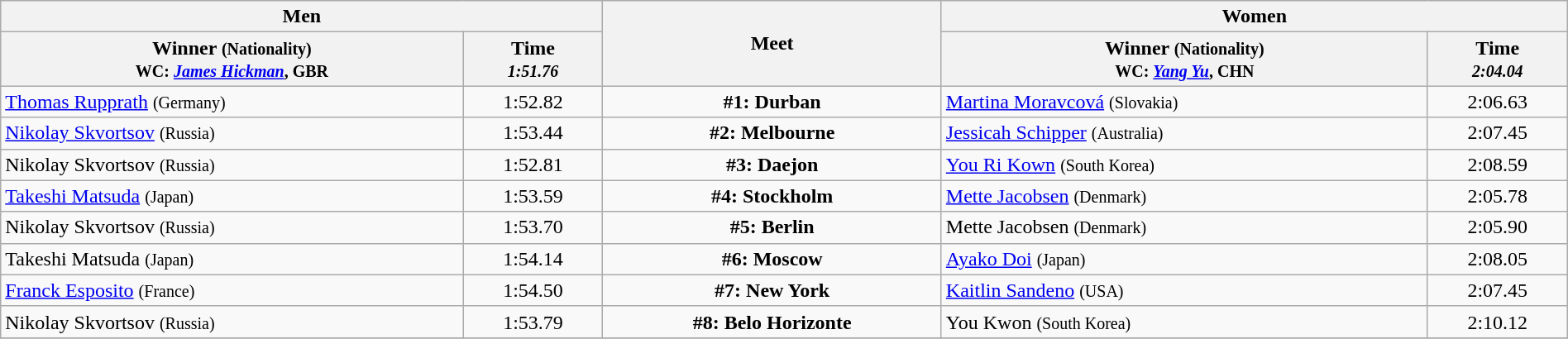<table class=wikitable width=100%>
<tr>
<th colspan="2">Men</th>
<th rowspan="2">Meet</th>
<th colspan="2">Women</th>
</tr>
<tr>
<th>Winner <small>(Nationality)<br>WC: <em><a href='#'>James Hickman</a></em>, GBR</small></th>
<th>Time<br><small><em>1:51.76</em></small></th>
<th>Winner <small>(Nationality)<br>WC: <em><a href='#'>Yang Yu</a></em>, CHN</small></th>
<th>Time<br><small><em>2:04.04</em></small></th>
</tr>
<tr>
<td> <a href='#'>Thomas Rupprath</a> <small>(Germany)</small></td>
<td align=center>1:52.82</td>
<td align=center><strong>#1: Durban</strong></td>
<td> <a href='#'>Martina Moravcová</a> <small>(Slovakia)</small></td>
<td align=center>2:06.63</td>
</tr>
<tr>
<td> <a href='#'>Nikolay Skvortsov</a> <small>(Russia)</small></td>
<td align=center>1:53.44</td>
<td align=center><strong>#2: Melbourne</strong></td>
<td> <a href='#'>Jessicah Schipper</a> <small>(Australia)</small></td>
<td align=center>2:07.45</td>
</tr>
<tr>
<td> Nikolay Skvortsov <small>(Russia)</small></td>
<td align=center>1:52.81</td>
<td align=center><strong>#3: Daejon</strong></td>
<td> <a href='#'>You Ri Kown</a> <small>(South Korea)</small></td>
<td align=center>2:08.59</td>
</tr>
<tr>
<td> <a href='#'>Takeshi Matsuda</a> <small>(Japan)</small></td>
<td align=center>1:53.59</td>
<td align=center><strong>#4: Stockholm</strong></td>
<td> <a href='#'>Mette Jacobsen</a> <small>(Denmark)</small></td>
<td align=center>2:05.78</td>
</tr>
<tr>
<td> Nikolay Skvortsov <small>(Russia)</small></td>
<td align=center>1:53.70</td>
<td align=center><strong>#5: Berlin</strong></td>
<td> Mette Jacobsen <small>(Denmark)</small></td>
<td align=center>2:05.90</td>
</tr>
<tr>
<td> Takeshi Matsuda <small>(Japan)</small></td>
<td align=center>1:54.14</td>
<td align=center><strong>#6: Moscow</strong></td>
<td> <a href='#'>Ayako Doi</a> <small>(Japan)</small></td>
<td align=center>2:08.05</td>
</tr>
<tr>
<td> <a href='#'>Franck Esposito</a> <small>(France)</small></td>
<td align=center>1:54.50</td>
<td align=center><strong>#7: New York</strong></td>
<td> <a href='#'>Kaitlin Sandeno</a> <small>(USA)</small></td>
<td align=center>2:07.45</td>
</tr>
<tr>
<td> Nikolay Skvortsov <small>(Russia)</small></td>
<td align=center>1:53.79</td>
<td align=center><strong>#8: Belo Horizonte</strong></td>
<td> You Kwon <small>(South Korea)</small></td>
<td align=center>2:10.12</td>
</tr>
<tr>
</tr>
</table>
